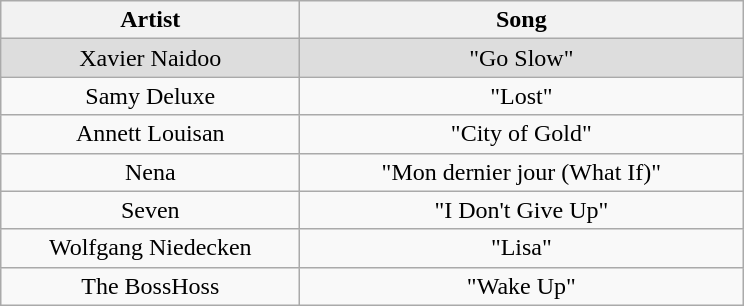<table class="wikitable plainrowheaders" style="text-align:center;" border="1">
<tr>
<th scope="col" rowspan="1" style="width:12em;">Artist</th>
<th scope="col" rowspan="1" style="width:18em;">Song</th>
</tr>
<tr style="background:#ddd;">
<td scope="row">Xavier Naidoo</td>
<td>"Go Slow"</td>
</tr>
<tr>
<td scope="row">Samy Deluxe</td>
<td>"Lost"</td>
</tr>
<tr>
<td scope="row">Annett Louisan</td>
<td>"City of Gold"</td>
</tr>
<tr>
<td scope="row">Nena</td>
<td>"Mon dernier jour (What If)"</td>
</tr>
<tr>
<td scope="row">Seven</td>
<td>"I Don't Give Up"</td>
</tr>
<tr>
<td scope="row">Wolfgang Niedecken</td>
<td>"Lisa"</td>
</tr>
<tr>
<td scope="row">The BossHoss</td>
<td>"Wake Up"</td>
</tr>
</table>
